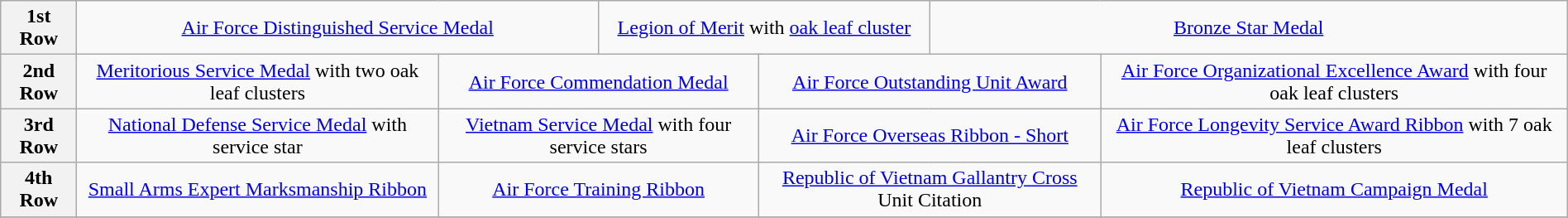<table class="wikitable" style="margin:1em auto; text-align:center;">
<tr>
<th>1st Row</th>
<td colspan="4"><a href='#'>Air Force Distinguished Service Medal</a></td>
<td colspan="4"><a href='#'>Legion of Merit</a> with <a href='#'>oak leaf cluster</a></td>
<td colspan="4"><a href='#'>Bronze Star Medal</a></td>
</tr>
<tr>
<th>2nd Row</th>
<td colspan="3"><a href='#'>Meritorious Service Medal</a> with two oak leaf clusters</td>
<td colspan="3"><a href='#'>Air Force Commendation Medal</a></td>
<td colspan="3"><a href='#'>Air Force Outstanding Unit Award</a></td>
<td colspan="3"><a href='#'>Air Force Organizational Excellence Award</a> with four oak leaf clusters</td>
</tr>
<tr>
<th>3rd Row</th>
<td colspan="3"><a href='#'>National Defense Service Medal</a> with service star</td>
<td colspan="3"><a href='#'>Vietnam Service Medal</a> with four service stars</td>
<td colspan="3"><a href='#'>Air Force Overseas Ribbon - Short</a></td>
<td colspan="3"><a href='#'>Air Force Longevity Service Award Ribbon</a> with 7 oak leaf clusters</td>
</tr>
<tr>
<th>4th Row</th>
<td colspan="3"><a href='#'>Small Arms Expert Marksmanship Ribbon</a></td>
<td colspan="3"><a href='#'>Air Force Training Ribbon</a></td>
<td colspan="3"><a href='#'>Republic of Vietnam Gallantry Cross</a> Unit Citation</td>
<td colspan="3"><a href='#'>Republic of Vietnam Campaign Medal</a></td>
</tr>
<tr>
</tr>
</table>
